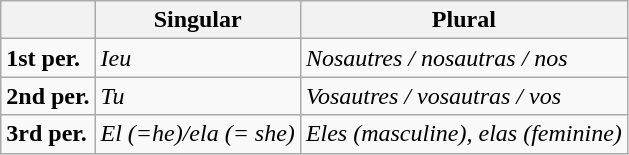<table class="wikitable">
<tr>
<th></th>
<th scope = "col">Singular</th>
<th scope ="col">Plural</th>
</tr>
<tr>
<td><strong>1st per.</strong></td>
<td><em>Ieu</em></td>
<td><em>Nosautres / nosautras / nos</em></td>
</tr>
<tr>
<td><strong>2nd per.</strong></td>
<td><em>Tu</em></td>
<td><em>Vosautres / vosautras / vos</em></td>
</tr>
<tr>
<td><strong>3rd per.</strong></td>
<td><em>El (=he)/ela (= she)</em></td>
<td><em>Eles (masculine), elas (feminine)</em></td>
</tr>
</table>
